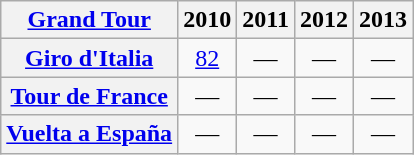<table class="wikitable plainrowheaders">
<tr>
<th scope="col"><a href='#'>Grand Tour</a></th>
<th scope="col">2010</th>
<th scope="col">2011</th>
<th scope="col">2012</th>
<th scope="col">2013</th>
</tr>
<tr style="text-align:center;">
<th scope="row"> <a href='#'>Giro d'Italia</a></th>
<td style="text-align:center;"><a href='#'>82</a></td>
<td>—</td>
<td>—</td>
<td>—</td>
</tr>
<tr style="text-align:center;">
<th scope="row"> <a href='#'>Tour de France</a></th>
<td>—</td>
<td>—</td>
<td>—</td>
<td>—</td>
</tr>
<tr style="text-align:center;">
<th scope="row"> <a href='#'>Vuelta a España</a></th>
<td>—</td>
<td>—</td>
<td>—</td>
<td>—</td>
</tr>
</table>
